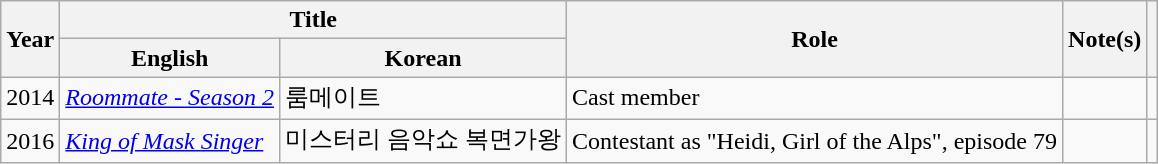<table class="wikitable plainrowheaders sortable">
<tr>
<th scope="col" rowspan="2">Year</th>
<th scope="col" colspan="2">Title</th>
<th scope="col" rowspan="2">Role</th>
<th scope="col" rowspan="2" class="unsortable">Note(s)</th>
<th scope="col" rowspan="2" class="unsortable"></th>
</tr>
<tr>
<th>English</th>
<th>Korean</th>
</tr>
<tr>
<td>2014</td>
<td><em><a href='#'>Roommate - Season 2</a></em></td>
<td>룸메이트</td>
<td>Cast member</td>
<td></td>
<td></td>
</tr>
<tr>
<td>2016</td>
<td><em><a href='#'>King of Mask Singer</a></em></td>
<td>미스터리 음악쇼 복면가왕</td>
<td>Contestant as "Heidi, Girl of the Alps", episode 79</td>
<td></td>
<td></td>
</tr>
</table>
